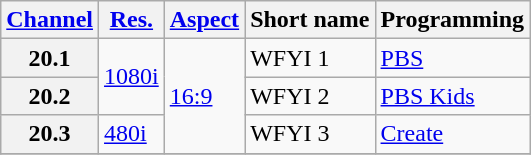<table class="wikitable">
<tr>
<th scope = "col"><a href='#'>Channel</a></th>
<th scope = "col"><a href='#'>Res.</a></th>
<th scope = "col"><a href='#'>Aspect</a></th>
<th scope = "col">Short name</th>
<th scope = "col">Programming</th>
</tr>
<tr>
<th scope = "row">20.1</th>
<td rowspan=2><a href='#'>1080i</a></td>
<td rowspan=3><a href='#'>16:9</a></td>
<td>WFYI 1</td>
<td><a href='#'>PBS</a></td>
</tr>
<tr>
<th scope = "row">20.2</th>
<td>WFYI 2</td>
<td><a href='#'>PBS Kids</a></td>
</tr>
<tr>
<th scope = "row">20.3</th>
<td><a href='#'>480i</a></td>
<td>WFYI 3</td>
<td><a href='#'>Create</a></td>
</tr>
<tr>
</tr>
</table>
